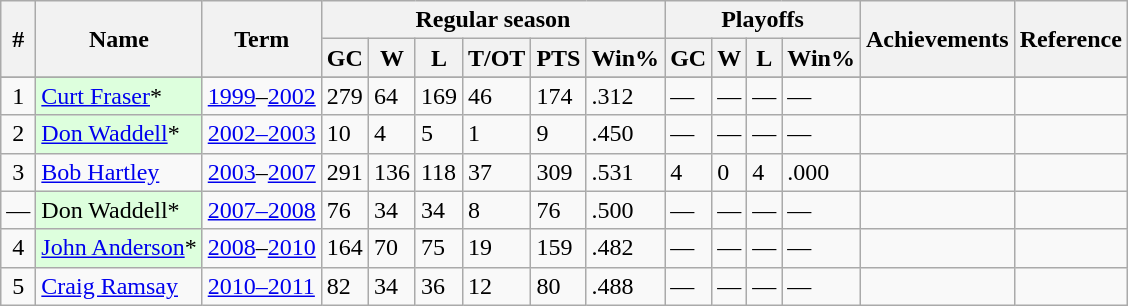<table class="wikitable">
<tr>
<th rowspan="2">#</th>
<th rowspan="2">Name</th>
<th rowspan="2">Term</th>
<th colspan="6">Regular season</th>
<th colspan="4">Playoffs</th>
<th rowspan="2">Achievements</th>
<th rowspan="2">Reference</th>
</tr>
<tr>
<th>GC</th>
<th>W</th>
<th>L</th>
<th>T/OT</th>
<th>PTS</th>
<th>Win%</th>
<th>GC</th>
<th>W</th>
<th>L</th>
<th>Win%</th>
</tr>
<tr>
</tr>
<tr>
<td align=center>1</td>
<td style="background-color:#ddffdd"><a href='#'>Curt Fraser</a>*</td>
<td><a href='#'>1999</a>–<a href='#'>2002</a></td>
<td>279</td>
<td>64</td>
<td>169</td>
<td>46</td>
<td>174</td>
<td>.312</td>
<td>—</td>
<td>—</td>
<td>—</td>
<td>—</td>
<td></td>
<td align=center></td>
</tr>
<tr>
<td align=center>2</td>
<td style="background-color:#ddffdd"><a href='#'>Don Waddell</a>*</td>
<td><a href='#'>2002–2003</a></td>
<td>10</td>
<td>4</td>
<td>5</td>
<td>1</td>
<td>9</td>
<td>.450</td>
<td>—</td>
<td>—</td>
<td>—</td>
<td>—</td>
<td></td>
<td align=center></td>
</tr>
<tr>
<td align=center>3</td>
<td><a href='#'>Bob Hartley</a></td>
<td><a href='#'>2003</a>–<a href='#'>2007</a></td>
<td>291</td>
<td>136</td>
<td>118</td>
<td>37</td>
<td>309</td>
<td>.531</td>
<td>4</td>
<td>0</td>
<td>4</td>
<td>.000</td>
<td></td>
<td align=center></td>
</tr>
<tr>
<td align=center>—</td>
<td style="background-color:#ddffdd">Don Waddell*</td>
<td><a href='#'>2007–2008</a></td>
<td>76</td>
<td>34</td>
<td>34</td>
<td>8</td>
<td>76</td>
<td>.500</td>
<td>—</td>
<td>—</td>
<td>—</td>
<td>—</td>
<td></td>
<td align=center></td>
</tr>
<tr>
<td align=center>4</td>
<td style="background-color:#ddffdd"><a href='#'>John Anderson</a>*</td>
<td><a href='#'>2008</a>–<a href='#'>2010</a></td>
<td>164</td>
<td>70</td>
<td>75</td>
<td>19</td>
<td>159</td>
<td>.482</td>
<td>—</td>
<td>—</td>
<td>—</td>
<td>—</td>
<td></td>
<td align=center></td>
</tr>
<tr>
<td align=center>5</td>
<td style="background-color:"><a href='#'>Craig Ramsay</a></td>
<td><a href='#'>2010–2011</a></td>
<td>82</td>
<td>34</td>
<td>36</td>
<td>12</td>
<td>80</td>
<td>.488</td>
<td>—</td>
<td>—</td>
<td>—</td>
<td>—</td>
<td></td>
<td align=center></td>
</tr>
</table>
